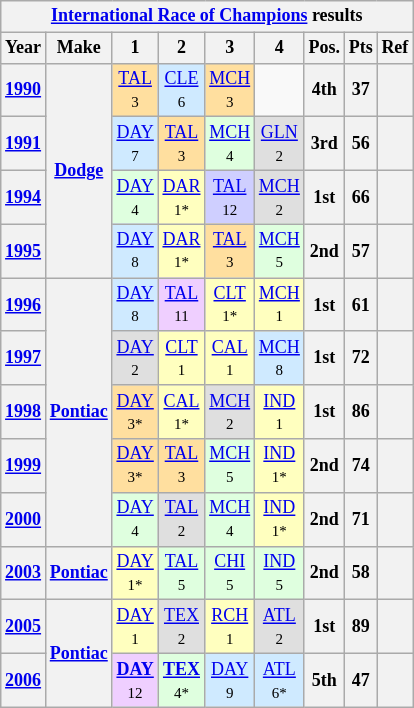<table class="wikitable" style="text-align:center; font-size:75%">
<tr>
<th colspan=9><a href='#'>International Race of Champions</a> results</th>
</tr>
<tr>
<th>Year</th>
<th>Make</th>
<th>1</th>
<th>2</th>
<th>3</th>
<th>4</th>
<th>Pos.</th>
<th>Pts</th>
<th>Ref</th>
</tr>
<tr>
<th><a href='#'>1990</a></th>
<th rowspan=4><a href='#'>Dodge</a></th>
<td style="background:#FFDF9F;"><a href='#'>TAL</a><br><small>3</small></td>
<td style="background:#CFEAFF;"><a href='#'>CLE</a><br><small>6</small></td>
<td style="background:#FFDF9F;"><a href='#'>MCH</a><br><small>3</small></td>
<td></td>
<th>4th</th>
<th>37</th>
<th></th>
</tr>
<tr>
<th><a href='#'>1991</a></th>
<td style="background:#CFEAFF;"><a href='#'>DAY</a><br><small>7</small></td>
<td style="background:#FFDF9F;"><a href='#'>TAL</a><br><small>3</small></td>
<td style="background:#DFFFDF;"><a href='#'>MCH</a><br><small>4</small></td>
<td style="background:#DFDFDF;"><a href='#'>GLN</a><br><small>2</small></td>
<th>3rd</th>
<th>56</th>
<th></th>
</tr>
<tr>
<th><a href='#'>1994</a></th>
<td style="background:#DFFFDF;"><a href='#'>DAY</a><br><small>4</small></td>
<td style="background:#FFFFBF;"><a href='#'>DAR</a><br><small>1*</small></td>
<td style="background:#CFCFFF;"><a href='#'>TAL</a><br><small>12</small></td>
<td style="background:#DFDFDF;"><a href='#'>MCH</a><br><small>2</small></td>
<th>1st</th>
<th>66</th>
<th></th>
</tr>
<tr>
<th><a href='#'>1995</a></th>
<td style="background:#CFEAFF;"><a href='#'>DAY</a><br><small>8</small></td>
<td style="background:#FFFFBF;"><a href='#'>DAR</a><br><small>1*</small></td>
<td style="background:#FFDF9F;"><a href='#'>TAL</a><br><small>3</small></td>
<td style="background:#DFFFDF;"><a href='#'>MCH</a><br><small>5</small></td>
<th>2nd</th>
<th>57</th>
<th></th>
</tr>
<tr>
<th><a href='#'>1996</a></th>
<th rowspan=5><a href='#'>Pontiac</a></th>
<td style="background:#CFEAFF;"><a href='#'>DAY</a><br><small>8</small></td>
<td style="background:#EFCFFF;"><a href='#'>TAL</a><br><small>11</small></td>
<td style="background:#FFFFBF;"><a href='#'>CLT</a><br><small>1*</small></td>
<td style="background:#FFFFBF;"><a href='#'>MCH</a><br><small>1</small></td>
<th>1st</th>
<th>61</th>
<th></th>
</tr>
<tr>
<th><a href='#'>1997</a></th>
<td style="background:#DFDFDF;"><a href='#'>DAY</a><br><small>2</small></td>
<td style="background:#FFFFBF;"><a href='#'>CLT</a><br><small>1</small></td>
<td style="background:#FFFFBF;"><a href='#'>CAL</a><br><small>1</small></td>
<td style="background:#CFEAFF;"><a href='#'>MCH</a><br><small>8</small></td>
<th>1st</th>
<th>72</th>
<th></th>
</tr>
<tr>
<th><a href='#'>1998</a></th>
<td style="background:#FFDF9F;"><a href='#'>DAY</a><br><small>3*</small></td>
<td style="background:#FFFFBF;"><a href='#'>CAL</a><br><small>1*</small></td>
<td style="background:#DFDFDF;"><a href='#'>MCH</a><br><small>2</small></td>
<td style="background:#FFFFBF;"><a href='#'>IND</a><br><small>1</small></td>
<th>1st</th>
<th>86</th>
<th></th>
</tr>
<tr>
<th><a href='#'>1999</a></th>
<td style="background:#FFDF9F;"><a href='#'>DAY</a><br><small>3*</small></td>
<td style="background:#FFDF9F;"><a href='#'>TAL</a><br><small>3</small></td>
<td style="background:#DFFFDF;"><a href='#'>MCH</a><br><small>5</small></td>
<td style="background:#FFFFBF;"><a href='#'>IND</a><br><small>1*</small></td>
<th>2nd</th>
<th>74</th>
<th></th>
</tr>
<tr>
<th><a href='#'>2000</a></th>
<td style="background:#DFFFDF;"><a href='#'>DAY</a><br><small>4</small></td>
<td style="background:#DFDFDF;"><a href='#'>TAL</a><br><small>2</small></td>
<td style="background:#DFFFDF;"><a href='#'>MCH</a><br><small>4</small></td>
<td style="background:#FFFFBF;"><a href='#'>IND</a><br><small>1*</small></td>
<th>2nd</th>
<th>71</th>
<th></th>
</tr>
<tr>
<th><a href='#'>2003</a></th>
<th><a href='#'>Pontiac</a></th>
<td style="background:#FFFFBF;"><a href='#'>DAY</a><br><small>1*</small></td>
<td style="background:#DFFFDF;"><a href='#'>TAL</a><br><small>5</small></td>
<td style="background:#DFFFDF;"><a href='#'>CHI</a><br><small>5</small></td>
<td style="background:#DFFFDF;"><a href='#'>IND</a><br><small>5</small></td>
<th>2nd</th>
<th>58</th>
<th></th>
</tr>
<tr>
<th><a href='#'>2005</a></th>
<th rowspan=2><a href='#'>Pontiac</a></th>
<td style="background:#FFFFBF;"><a href='#'>DAY</a><br><small>1</small></td>
<td style="background:#DFDFDF;"><a href='#'>TEX</a><br><small>2</small></td>
<td style="background:#FFFFBF;"><a href='#'>RCH</a><br><small>1</small></td>
<td style="background:#DFDFDF;"><a href='#'>ATL</a><br><small>2</small></td>
<th>1st</th>
<th>89</th>
<th></th>
</tr>
<tr>
<th><a href='#'>2006</a></th>
<td style="background:#EFCFFF;"><strong><a href='#'>DAY</a></strong><br><small>12</small></td>
<td style="background:#DFFFDF;"><strong><a href='#'>TEX</a></strong><br><small>4*</small></td>
<td style="background:#CFEAFF;"><a href='#'>DAY</a><br><small>9</small></td>
<td style="background:#CFEAFF;"><a href='#'>ATL</a><br><small>6*</small></td>
<th>5th</th>
<th>47</th>
<th></th>
</tr>
</table>
